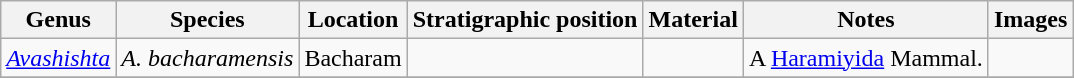<table class="wikitable" align="center">
<tr>
<th>Genus</th>
<th>Species</th>
<th>Location</th>
<th>Stratigraphic position</th>
<th>Material</th>
<th>Notes</th>
<th>Images</th>
</tr>
<tr>
<td><em><a href='#'>Avashishta</a></em></td>
<td><em>A. bacharamensis</em></td>
<td>Bacharam</td>
<td></td>
<td></td>
<td>A <a href='#'>Haramiyida</a> Mammal.</td>
<td></td>
</tr>
<tr>
</tr>
</table>
